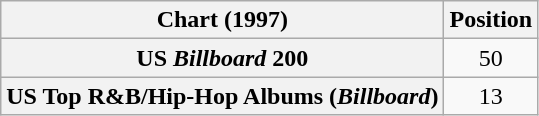<table class="wikitable sortable plainrowheaders" style="text-align:center">
<tr>
<th scope="col">Chart (1997)</th>
<th scope="col">Position</th>
</tr>
<tr>
<th scope="row">US <em>Billboard</em> 200</th>
<td>50</td>
</tr>
<tr>
<th scope="row">US Top R&B/Hip-Hop Albums (<em>Billboard</em>)</th>
<td>13</td>
</tr>
</table>
